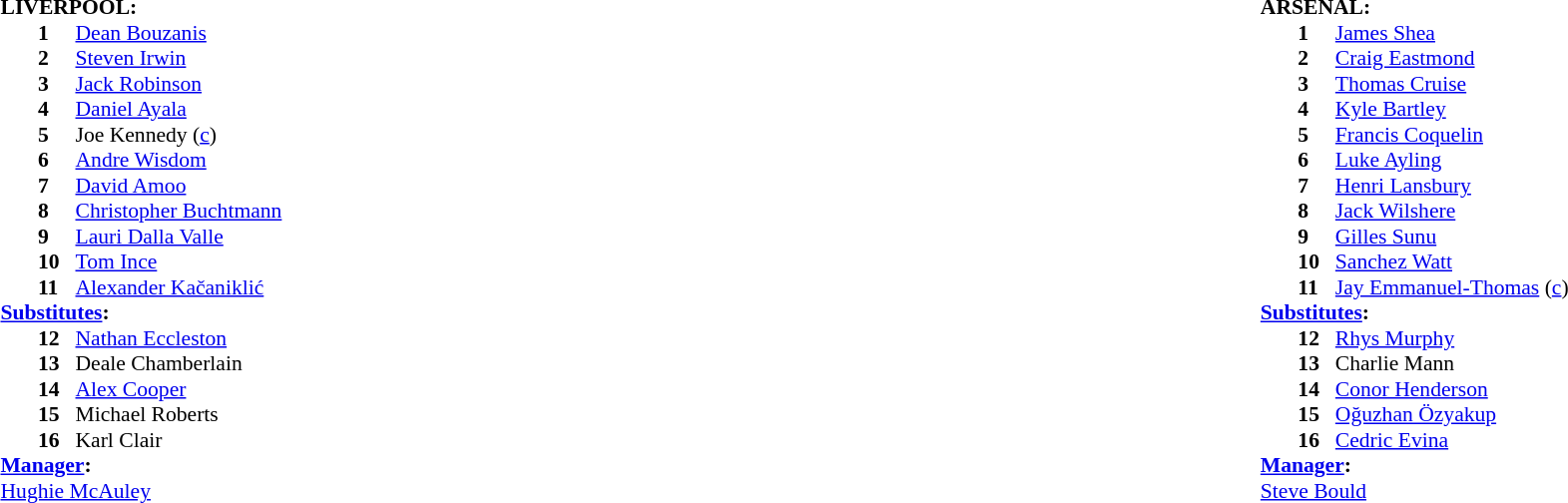<table width="100%">
<tr>
<td valign="top" width="50%"><br><table style="font-size: 90%" cellspacing="0" cellpadding="0">
<tr>
<td colspan="4"><strong>LIVERPOOL:</strong></td>
</tr>
<tr>
<th width="25"></th>
<th width="25"></th>
</tr>
<tr>
<td></td>
<td><strong>1</strong></td>
<td> <a href='#'>Dean Bouzanis</a></td>
</tr>
<tr>
<td></td>
<td><strong>2</strong></td>
<td> <a href='#'>Steven Irwin</a></td>
</tr>
<tr>
<td></td>
<td><strong>3</strong></td>
<td> <a href='#'>Jack Robinson</a></td>
</tr>
<tr>
<td></td>
<td><strong>4</strong></td>
<td> <a href='#'>Daniel Ayala</a></td>
</tr>
<tr>
<td></td>
<td><strong>5</strong></td>
<td> Joe Kennedy (<a href='#'>c</a>)</td>
</tr>
<tr>
<td></td>
<td><strong>6</strong></td>
<td> <a href='#'>Andre Wisdom</a></td>
</tr>
<tr>
<td></td>
<td><strong>7</strong></td>
<td> <a href='#'>David Amoo</a></td>
</tr>
<tr>
<td></td>
<td><strong>8</strong></td>
<td> <a href='#'>Christopher Buchtmann</a></td>
</tr>
<tr>
<td></td>
<td><strong>9</strong></td>
<td> <a href='#'>Lauri Dalla Valle</a></td>
</tr>
<tr>
<td></td>
<td><strong>10</strong></td>
<td> <a href='#'>Tom Ince</a></td>
</tr>
<tr>
<td></td>
<td><strong>11</strong></td>
<td> <a href='#'>Alexander Kačaniklić</a></td>
</tr>
<tr>
<td colspan=4><strong><a href='#'>Substitutes</a>:</strong></td>
</tr>
<tr>
<td></td>
<td><strong>12</strong></td>
<td> <a href='#'>Nathan Eccleston</a></td>
</tr>
<tr>
<td></td>
<td><strong>13</strong></td>
<td> Deale Chamberlain</td>
</tr>
<tr>
<td></td>
<td><strong>14</strong></td>
<td> <a href='#'>Alex Cooper</a></td>
</tr>
<tr>
<td></td>
<td><strong>15</strong></td>
<td> Michael Roberts</td>
</tr>
<tr>
<td></td>
<td><strong>16</strong></td>
<td> Karl Clair</td>
</tr>
<tr>
<td colspan=4><strong><a href='#'>Manager</a>:</strong></td>
</tr>
<tr>
<td colspan="4"> <a href='#'>Hughie McAuley</a></td>
</tr>
</table>
</td>
<td valign="top" width="50%"><br><table style="font-size: 90%" cellspacing="0" cellpadding="0" align=center>
<tr>
<td colspan="4"><strong>ARSENAL:</strong></td>
</tr>
<tr>
<th width="25"></th>
<th width="25"></th>
</tr>
<tr>
<td></td>
<td><strong>1</strong></td>
<td> <a href='#'>James Shea</a></td>
</tr>
<tr>
<td></td>
<td><strong>2</strong></td>
<td> <a href='#'>Craig Eastmond</a></td>
</tr>
<tr>
<td></td>
<td><strong>3</strong></td>
<td> <a href='#'>Thomas Cruise</a></td>
</tr>
<tr>
<td></td>
<td><strong>4</strong></td>
<td> <a href='#'>Kyle Bartley</a></td>
</tr>
<tr>
<td></td>
<td><strong>5</strong></td>
<td> <a href='#'>Francis Coquelin</a></td>
</tr>
<tr>
<td></td>
<td><strong>6</strong></td>
<td> <a href='#'>Luke Ayling</a></td>
</tr>
<tr>
<td></td>
<td><strong>7</strong></td>
<td> <a href='#'>Henri Lansbury</a></td>
</tr>
<tr>
<td></td>
<td><strong>8</strong></td>
<td> <a href='#'>Jack Wilshere</a></td>
</tr>
<tr>
<td></td>
<td><strong>9</strong></td>
<td> <a href='#'>Gilles Sunu</a></td>
</tr>
<tr>
<td></td>
<td><strong>10</strong></td>
<td> <a href='#'>Sanchez Watt</a></td>
</tr>
<tr>
<td></td>
<td><strong>11</strong></td>
<td> <a href='#'>Jay Emmanuel-Thomas</a> (<a href='#'>c</a>)</td>
</tr>
<tr>
<td colspan=4><strong><a href='#'>Substitutes</a>:</strong></td>
</tr>
<tr>
<td></td>
<td><strong>12</strong></td>
<td> <a href='#'>Rhys Murphy</a></td>
</tr>
<tr>
<td></td>
<td><strong>13</strong></td>
<td> Charlie Mann</td>
</tr>
<tr>
<td></td>
<td><strong>14</strong></td>
<td> <a href='#'>Conor Henderson</a></td>
</tr>
<tr>
<td></td>
<td><strong>15</strong></td>
<td> <a href='#'>Oğuzhan Özyakup</a></td>
</tr>
<tr>
<td></td>
<td><strong>16</strong></td>
<td> <a href='#'>Cedric Evina</a></td>
</tr>
<tr>
<td colspan=4><strong><a href='#'>Manager</a>:</strong></td>
</tr>
<tr>
<td colspan="4"> <a href='#'>Steve Bould</a></td>
</tr>
<tr>
</tr>
</table>
</td>
</tr>
</table>
